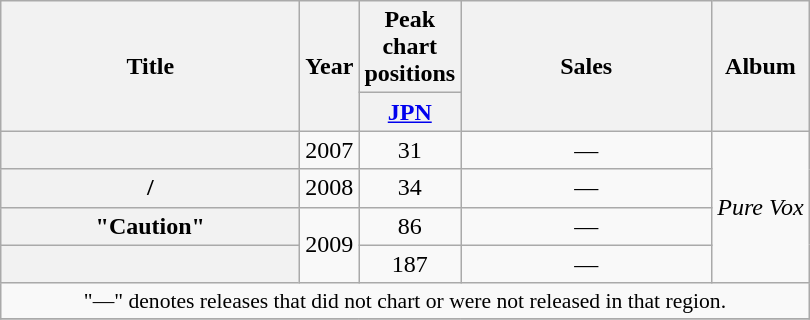<table class="wikitable plainrowheaders" style="text-align:center;">
<tr>
<th rowspan="2" style="width:12em;">Title</th>
<th rowspan="2">Year</th>
<th colspan="1">Peak chart positions</th>
<th rowspan="2" style="width:10em;">Sales</th>
<th rowspan="2">Album</th>
</tr>
<tr>
<th width="30"><a href='#'>JPN</a></th>
</tr>
<tr>
<th scope="row"></th>
<td>2007</td>
<td>31</td>
<td>—</td>
<td rowspan="4"><em>Pure Vox</em></td>
</tr>
<tr>
<th scope="row"> / </th>
<td>2008</td>
<td>34</td>
<td>—</td>
</tr>
<tr>
<th scope="row">"Caution"</th>
<td rowspan="2">2009</td>
<td>86</td>
<td>—</td>
</tr>
<tr>
<th scope="row"></th>
<td>187</td>
<td>—</td>
</tr>
<tr>
<td colspan="5" style="font-size:90%;">"—" denotes releases that did not chart or were not released in that region.</td>
</tr>
<tr>
</tr>
</table>
